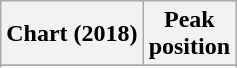<table class="wikitable plainrowheaders">
<tr>
<th>Chart (2018)</th>
<th>Peak<br>position</th>
</tr>
<tr>
</tr>
<tr>
</tr>
<tr>
</tr>
</table>
